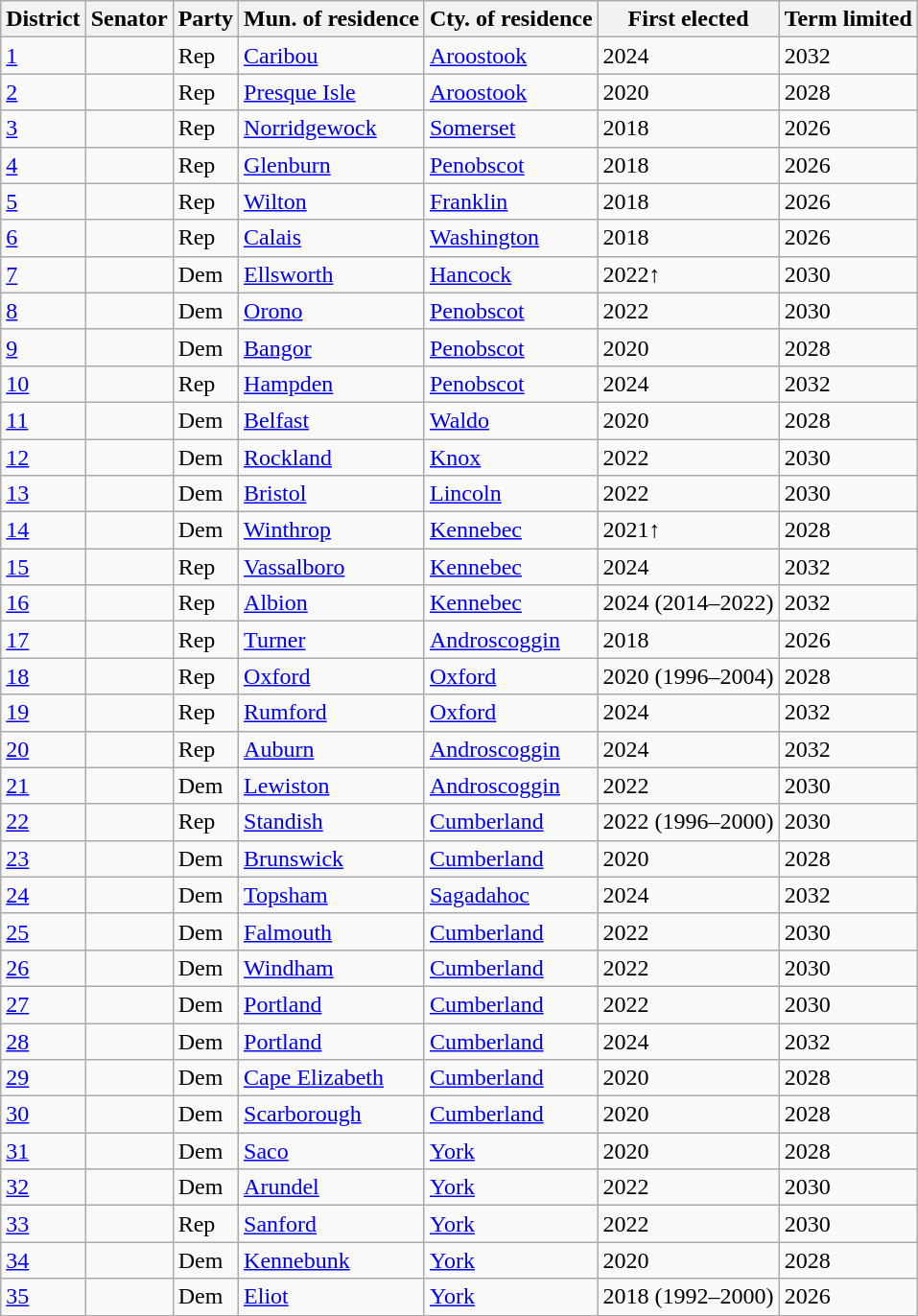<table class="wikitable sortable">
<tr>
<th>District</th>
<th>Senator</th>
<th>Party</th>
<th>Mun. of residence</th>
<th>Cty. of residence</th>
<th>First elected</th>
<th>Term limited</th>
</tr>
<tr>
<td><a href='#'>1</a></td>
<td></td>
<td>Rep</td>
<td><a href='#'>Caribou</a></td>
<td><a href='#'>Aroostook</a></td>
<td>2024</td>
<td>2032</td>
</tr>
<tr>
<td><a href='#'>2</a></td>
<td></td>
<td>Rep</td>
<td><a href='#'>Presque Isle</a></td>
<td><a href='#'>Aroostook</a></td>
<td>2020</td>
<td>2028</td>
</tr>
<tr>
<td><a href='#'>3</a></td>
<td></td>
<td>Rep</td>
<td><a href='#'>Norridgewock</a></td>
<td><a href='#'>Somerset</a></td>
<td>2018</td>
<td>2026</td>
</tr>
<tr>
<td><a href='#'>4</a></td>
<td></td>
<td>Rep</td>
<td><a href='#'>Glenburn</a></td>
<td><a href='#'>Penobscot</a></td>
<td>2018</td>
<td>2026</td>
</tr>
<tr>
<td><a href='#'>5</a></td>
<td></td>
<td>Rep</td>
<td><a href='#'>Wilton</a></td>
<td><a href='#'>Franklin</a></td>
<td>2018</td>
<td>2026</td>
</tr>
<tr>
<td><a href='#'>6</a></td>
<td></td>
<td>Rep</td>
<td><a href='#'>Calais</a></td>
<td><a href='#'>Washington</a></td>
<td>2018</td>
<td>2026</td>
</tr>
<tr>
<td><a href='#'>7</a></td>
<td></td>
<td>Dem</td>
<td><a href='#'>Ellsworth</a></td>
<td><a href='#'>Hancock</a></td>
<td>2022↑</td>
<td>2030</td>
</tr>
<tr>
<td><a href='#'>8</a></td>
<td></td>
<td>Dem</td>
<td><a href='#'>Orono</a></td>
<td><a href='#'>Penobscot</a></td>
<td>2022</td>
<td>2030</td>
</tr>
<tr>
<td><a href='#'>9</a></td>
<td></td>
<td>Dem</td>
<td><a href='#'>Bangor</a></td>
<td><a href='#'>Penobscot</a></td>
<td>2020</td>
<td>2028</td>
</tr>
<tr>
<td><a href='#'>10</a></td>
<td></td>
<td>Rep</td>
<td><a href='#'>Hampden</a></td>
<td><a href='#'>Penobscot</a></td>
<td>2024</td>
<td>2032</td>
</tr>
<tr>
<td><a href='#'>11</a></td>
<td></td>
<td>Dem</td>
<td><a href='#'>Belfast</a></td>
<td><a href='#'>Waldo</a></td>
<td>2020</td>
<td>2028</td>
</tr>
<tr>
<td><a href='#'>12</a></td>
<td></td>
<td>Dem</td>
<td><a href='#'>Rockland</a></td>
<td><a href='#'>Knox</a></td>
<td>2022</td>
<td>2030</td>
</tr>
<tr>
<td><a href='#'>13</a></td>
<td></td>
<td>Dem</td>
<td><a href='#'>Bristol</a></td>
<td><a href='#'>Lincoln</a></td>
<td>2022</td>
<td>2030</td>
</tr>
<tr>
<td><a href='#'>14</a></td>
<td></td>
<td>Dem</td>
<td><a href='#'>Winthrop</a></td>
<td><a href='#'>Kennebec</a></td>
<td>2021↑</td>
<td>2028</td>
</tr>
<tr>
<td><a href='#'>15</a></td>
<td></td>
<td>Rep</td>
<td><a href='#'>Vassalboro</a></td>
<td><a href='#'>Kennebec</a></td>
<td>2024</td>
<td>2032</td>
</tr>
<tr>
<td><a href='#'>16</a></td>
<td></td>
<td>Rep</td>
<td><a href='#'>Albion</a></td>
<td><a href='#'>Kennebec</a></td>
<td>2024 (2014–2022)</td>
<td>2032</td>
</tr>
<tr>
<td><a href='#'>17</a></td>
<td></td>
<td>Rep</td>
<td><a href='#'>Turner</a></td>
<td><a href='#'>Androscoggin</a></td>
<td>2018</td>
<td>2026</td>
</tr>
<tr>
<td><a href='#'>18</a></td>
<td></td>
<td>Rep</td>
<td><a href='#'>Oxford</a></td>
<td><a href='#'>Oxford</a></td>
<td>2020 (1996–2004)</td>
<td>2028</td>
</tr>
<tr>
<td><a href='#'>19</a></td>
<td></td>
<td>Rep</td>
<td><a href='#'>Rumford</a></td>
<td><a href='#'>Oxford</a></td>
<td>2024</td>
<td>2032</td>
</tr>
<tr>
<td><a href='#'>20</a></td>
<td></td>
<td>Rep</td>
<td><a href='#'>Auburn</a></td>
<td><a href='#'>Androscoggin</a></td>
<td>2024</td>
<td>2032</td>
</tr>
<tr>
<td><a href='#'>21</a></td>
<td></td>
<td>Dem</td>
<td><a href='#'>Lewiston</a></td>
<td><a href='#'>Androscoggin</a></td>
<td>2022</td>
<td>2030</td>
</tr>
<tr>
<td><a href='#'>22</a></td>
<td></td>
<td>Rep</td>
<td><a href='#'>Standish</a></td>
<td><a href='#'>Cumberland</a></td>
<td>2022 (1996–2000)</td>
<td>2030</td>
</tr>
<tr>
<td><a href='#'>23</a></td>
<td></td>
<td>Dem</td>
<td><a href='#'>Brunswick</a></td>
<td><a href='#'>Cumberland</a></td>
<td>2020</td>
<td>2028</td>
</tr>
<tr>
<td><a href='#'>24</a></td>
<td></td>
<td>Dem</td>
<td><a href='#'>Topsham</a></td>
<td><a href='#'>Sagadahoc</a></td>
<td>2024</td>
<td>2032</td>
</tr>
<tr>
<td><a href='#'>25</a></td>
<td></td>
<td>Dem</td>
<td><a href='#'>Falmouth</a></td>
<td><a href='#'>Cumberland</a></td>
<td>2022</td>
<td>2030</td>
</tr>
<tr>
<td><a href='#'>26</a></td>
<td></td>
<td>Dem</td>
<td><a href='#'>Windham</a></td>
<td><a href='#'>Cumberland</a></td>
<td>2022</td>
<td>2030</td>
</tr>
<tr>
<td><a href='#'>27</a></td>
<td></td>
<td>Dem</td>
<td><a href='#'>Portland</a></td>
<td><a href='#'>Cumberland</a></td>
<td>2022</td>
<td>2030</td>
</tr>
<tr>
<td><a href='#'>28</a></td>
<td></td>
<td>Dem</td>
<td><a href='#'>Portland</a></td>
<td><a href='#'>Cumberland</a></td>
<td>2024</td>
<td>2032</td>
</tr>
<tr>
<td><a href='#'>29</a></td>
<td></td>
<td>Dem</td>
<td><a href='#'>Cape Elizabeth</a></td>
<td><a href='#'>Cumberland</a></td>
<td>2020</td>
<td>2028</td>
</tr>
<tr>
<td><a href='#'>30</a></td>
<td></td>
<td>Dem</td>
<td><a href='#'>Scarborough</a></td>
<td><a href='#'>Cumberland</a></td>
<td>2020</td>
<td>2028</td>
</tr>
<tr>
<td><a href='#'>31</a></td>
<td></td>
<td>Dem</td>
<td><a href='#'>Saco</a></td>
<td><a href='#'>York</a></td>
<td>2020</td>
<td>2028</td>
</tr>
<tr>
<td><a href='#'>32</a></td>
<td></td>
<td>Dem</td>
<td><a href='#'>Arundel</a></td>
<td><a href='#'>York</a></td>
<td>2022</td>
<td>2030</td>
</tr>
<tr>
<td><a href='#'>33</a></td>
<td></td>
<td>Rep</td>
<td><a href='#'>Sanford</a></td>
<td><a href='#'>York</a></td>
<td>2022</td>
<td>2030</td>
</tr>
<tr>
<td><a href='#'>34</a></td>
<td></td>
<td>Dem</td>
<td><a href='#'>Kennebunk</a></td>
<td><a href='#'>York</a></td>
<td>2020</td>
<td>2028</td>
</tr>
<tr>
<td><a href='#'>35</a></td>
<td></td>
<td>Dem</td>
<td><a href='#'>Eliot</a></td>
<td><a href='#'>York</a></td>
<td>2018 (1992–2000)</td>
<td>2026</td>
</tr>
</table>
